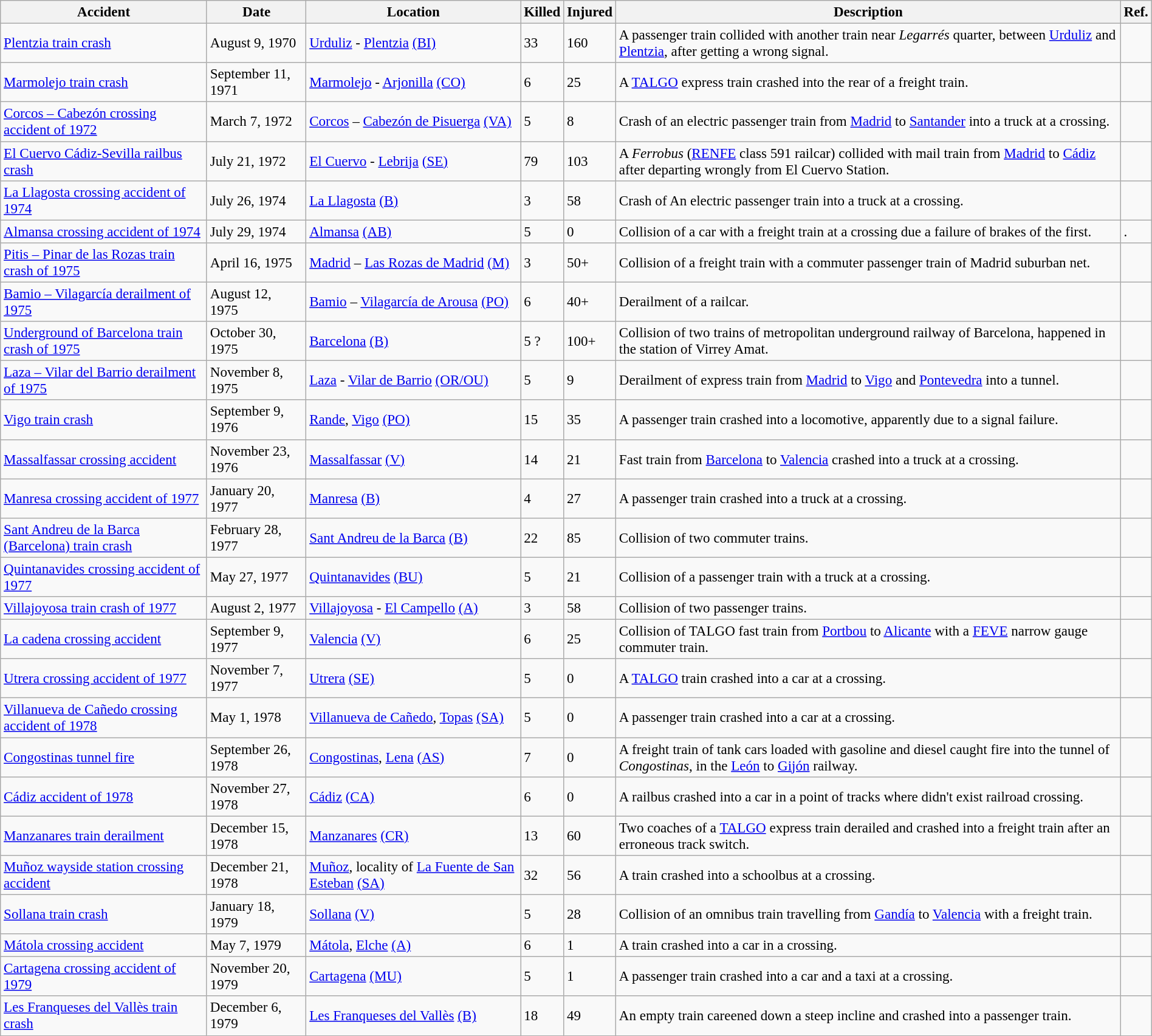<table class="wikitable sortable" style="width:100%; font-size:96%;">
<tr>
<th>Accident</th>
<th data-sort-type="date">Date</th>
<th>Location</th>
<th>Killed</th>
<th>Injured</th>
<th>Description</th>
<th>Ref.</th>
</tr>
<tr>
<td><a href='#'>Plentzia train crash</a></td>
<td>August 9, 1970</td>
<td><a href='#'>Urduliz</a> - <a href='#'>Plentzia</a> <a href='#'>(BI)</a></td>
<td>33</td>
<td>160</td>
<td>A passenger train collided with another train near <em>Legarrés</em> quarter, between <a href='#'>Urduliz</a> and <a href='#'>Plentzia</a>, after getting a wrong signal.</td>
<td></td>
</tr>
<tr>
<td><a href='#'>Marmolejo train crash</a></td>
<td>September 11, 1971</td>
<td><a href='#'>Marmolejo</a> - <a href='#'>Arjonilla</a> <a href='#'>(CO)</a></td>
<td>6</td>
<td>25</td>
<td>A <a href='#'>TALGO</a> express train crashed into the rear of a freight train.</td>
<td></td>
</tr>
<tr>
<td><a href='#'>Corcos – Cabezón crossing accident of 1972</a></td>
<td>March 7, 1972</td>
<td><a href='#'>Corcos</a> – <a href='#'>Cabezón de Pisuerga</a> <a href='#'>(VA)</a></td>
<td>5</td>
<td>8</td>
<td>Crash of an electric passenger train from <a href='#'>Madrid</a> to <a href='#'>Santander</a> into a truck at a crossing.</td>
<td></td>
</tr>
<tr>
<td><a href='#'>El Cuervo Cádiz-Sevilla railbus crash</a></td>
<td>July 21, 1972</td>
<td><a href='#'>El Cuervo</a> - <a href='#'>Lebrija</a> <a href='#'>(SE)</a></td>
<td>79</td>
<td>103</td>
<td>A <em>Ferrobus</em> (<a href='#'>RENFE</a> class 591 railcar) collided with mail train from <a href='#'>Madrid</a> to <a href='#'>Cádiz</a> after departing wrongly from El Cuervo Station.</td>
<td></td>
</tr>
<tr>
<td><a href='#'>La Llagosta crossing accident of 1974</a></td>
<td>July 26, 1974</td>
<td><a href='#'>La Llagosta</a> <a href='#'>(B)</a></td>
<td>3</td>
<td>58</td>
<td>Crash of An electric passenger train into a truck at a crossing.</td>
<td></td>
</tr>
<tr>
<td><a href='#'>Almansa crossing accident of 1974</a></td>
<td>July 29, 1974</td>
<td><a href='#'>Almansa</a> <a href='#'>(AB)</a></td>
<td>5</td>
<td>0</td>
<td>Collision of a car with a freight train at a crossing due a failure of brakes of the first.</td>
<td>.</td>
</tr>
<tr>
<td><a href='#'>Pitis – Pinar de las Rozas train crash of 1975</a></td>
<td>April 16, 1975</td>
<td><a href='#'>Madrid</a> – <a href='#'>Las Rozas de Madrid</a> <a href='#'>(M)</a></td>
<td>3</td>
<td>50+</td>
<td>Collision of a freight train with a commuter passenger train of Madrid suburban net.</td>
<td></td>
</tr>
<tr>
<td><a href='#'>Bamio – Vilagarcía derailment of 1975</a></td>
<td>August 12, 1975</td>
<td><a href='#'>Bamio</a> – <a href='#'>Vilagarcía de Arousa</a> <a href='#'>(PO)</a></td>
<td>6</td>
<td>40+</td>
<td>Derailment of a railcar.</td>
<td></td>
</tr>
<tr>
<td><a href='#'>Underground of Barcelona train crash of 1975</a></td>
<td>October 30, 1975</td>
<td><a href='#'>Barcelona</a> <a href='#'>(B)</a></td>
<td>5 ?</td>
<td>100+</td>
<td>Collision of two trains of metropolitan underground railway of Barcelona, happened in the station of Virrey Amat.</td>
<td></td>
</tr>
<tr>
<td><a href='#'>Laza – Vilar del Barrio derailment of 1975</a></td>
<td>November 8, 1975</td>
<td><a href='#'>Laza</a> - <a href='#'>Vilar de Barrio</a> <a href='#'>(OR/OU)</a></td>
<td>5</td>
<td>9</td>
<td>Derailment of express train from <a href='#'>Madrid</a> to <a href='#'>Vigo</a> and <a href='#'>Pontevedra</a> into a tunnel.</td>
<td></td>
</tr>
<tr>
<td><a href='#'>Vigo train crash</a></td>
<td>September 9, 1976</td>
<td><a href='#'>Rande</a>, <a href='#'>Vigo</a> <a href='#'>(PO)</a></td>
<td>15</td>
<td>35</td>
<td>A passenger train crashed into a locomotive, apparently due to a signal failure.</td>
<td></td>
</tr>
<tr>
<td><a href='#'>Massalfassar crossing accident</a></td>
<td>November 23, 1976</td>
<td><a href='#'>Massalfassar</a> <a href='#'>(V)</a></td>
<td>14</td>
<td>21</td>
<td>Fast train from <a href='#'>Barcelona</a> to <a href='#'>Valencia</a> crashed into a truck at a crossing.</td>
<td></td>
</tr>
<tr>
<td><a href='#'>Manresa crossing accident of 1977</a></td>
<td>January 20, 1977</td>
<td><a href='#'>Manresa</a> <a href='#'>(B)</a></td>
<td>4</td>
<td>27</td>
<td>A passenger train crashed into a truck at a crossing.</td>
<td></td>
</tr>
<tr>
<td><a href='#'>Sant Andreu de la Barca (Barcelona) train crash</a></td>
<td>February 28, 1977</td>
<td><a href='#'>Sant Andreu de la Barca</a> <a href='#'>(B)</a></td>
<td>22</td>
<td>85</td>
<td>Collision of two commuter trains.</td>
<td></td>
</tr>
<tr>
<td><a href='#'>Quintanavides crossing accident of 1977</a></td>
<td>May 27, 1977</td>
<td><a href='#'>Quintanavides</a> <a href='#'>(BU)</a></td>
<td>5</td>
<td>21</td>
<td>Collision of a passenger train with a truck at a crossing.</td>
<td></td>
</tr>
<tr>
<td><a href='#'>Villajoyosa train crash of 1977</a></td>
<td>August 2, 1977</td>
<td><a href='#'>Villajoyosa</a> - <a href='#'>El Campello</a> <a href='#'>(A)</a></td>
<td>3</td>
<td>58</td>
<td>Collision of two passenger trains.</td>
<td></td>
</tr>
<tr>
<td><a href='#'>La cadena crossing accident</a></td>
<td>September 9, 1977</td>
<td><a href='#'>Valencia</a> <a href='#'>(V)</a></td>
<td>6</td>
<td>25</td>
<td>Collision of TALGO fast train from <a href='#'>Portbou</a> to <a href='#'>Alicante</a> with a <a href='#'>FEVE</a> narrow gauge commuter train.</td>
<td></td>
</tr>
<tr>
<td><a href='#'>Utrera crossing accident of 1977</a></td>
<td>November 7, 1977</td>
<td><a href='#'>Utrera</a> <a href='#'>(SE)</a></td>
<td>5</td>
<td>0</td>
<td>A <a href='#'>TALGO</a> train crashed into a car at a crossing.</td>
<td></td>
</tr>
<tr>
<td><a href='#'>Villanueva de Cañedo crossing accident of 1978</a></td>
<td>May 1, 1978</td>
<td><a href='#'>Villanueva de Cañedo</a>, <a href='#'>Topas</a> <a href='#'>(SA)</a></td>
<td>5</td>
<td>0</td>
<td>A passenger train crashed into a car at a crossing.</td>
<td></td>
</tr>
<tr>
<td><a href='#'>Congostinas tunnel fire</a></td>
<td>September 26, 1978</td>
<td><a href='#'>Congostinas</a>, <a href='#'>Lena</a>  <a href='#'>(AS)</a></td>
<td>7</td>
<td>0</td>
<td>A freight train of tank cars loaded with gasoline and diesel caught fire into the tunnel of <em>Congostinas</em>, in the <a href='#'>León</a> to <a href='#'>Gijón</a> railway.</td>
<td></td>
</tr>
<tr>
<td><a href='#'>Cádiz accident of 1978</a></td>
<td>November 27, 1978</td>
<td><a href='#'>Cádiz</a> <a href='#'>(CA)</a></td>
<td>6</td>
<td>0</td>
<td>A railbus crashed into a car in a point of tracks where didn't exist railroad crossing.</td>
<td></td>
</tr>
<tr>
<td><a href='#'>Manzanares train derailment</a></td>
<td>December 15, 1978</td>
<td><a href='#'>Manzanares</a> <a href='#'>(CR)</a></td>
<td>13</td>
<td>60</td>
<td>Two coaches of a <a href='#'>TALGO</a> express train derailed and crashed into a freight train after an erroneous track switch.</td>
<td></td>
</tr>
<tr>
<td><a href='#'>Muñoz wayside station crossing accident</a></td>
<td>December 21, 1978</td>
<td><a href='#'>Muñoz</a>, locality of <a href='#'>La Fuente de San Esteban</a> <a href='#'>(SA)</a></td>
<td>32</td>
<td>56</td>
<td>A train crashed into a schoolbus at a crossing.</td>
<td></td>
</tr>
<tr>
<td><a href='#'>Sollana train crash</a></td>
<td>January 18, 1979</td>
<td><a href='#'>Sollana</a> <a href='#'>(V)</a></td>
<td>5</td>
<td>28</td>
<td>Collision of an omnibus train travelling from <a href='#'>Gandía</a> to <a href='#'>Valencia</a> with a freight train.</td>
<td></td>
</tr>
<tr>
<td><a href='#'>Mátola crossing accident</a></td>
<td>May 7, 1979</td>
<td><a href='#'>Mátola</a>, <a href='#'>Elche</a> <a href='#'>(A)</a></td>
<td>6</td>
<td>1</td>
<td>A train crashed into a car in a crossing.</td>
<td></td>
</tr>
<tr>
<td><a href='#'>Cartagena crossing accident of 1979</a></td>
<td>November 20, 1979</td>
<td><a href='#'>Cartagena</a> <a href='#'>(MU)</a></td>
<td>5</td>
<td>1</td>
<td>A passenger train crashed into a car and a taxi at a crossing.</td>
<td></td>
</tr>
<tr>
<td><a href='#'>Les Franqueses del Vallès train crash</a></td>
<td>December 6, 1979</td>
<td><a href='#'>Les Franqueses del Vallès</a> <a href='#'>(B)</a></td>
<td>18</td>
<td>49</td>
<td>An empty train careened down a steep incline and crashed into a passenger train.</td>
<td></td>
</tr>
</table>
